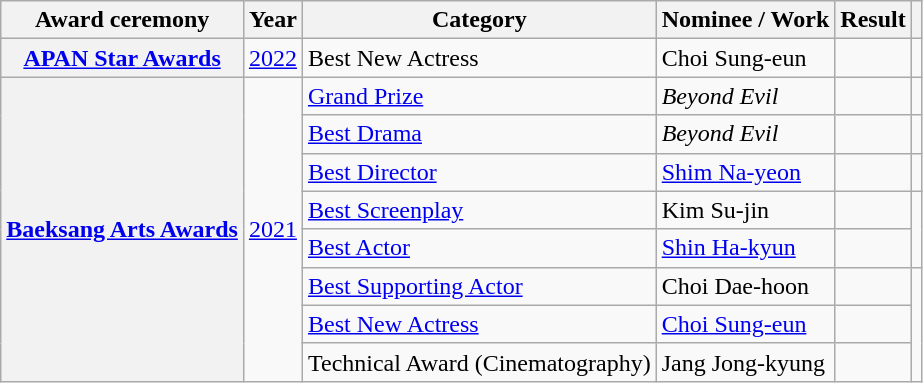<table class="wikitable plainrowheaders sortable">
<tr>
<th scope="col">Award ceremony</th>
<th scope="col">Year</th>
<th scope="col">Category</th>
<th scope="col">Nominee / Work</th>
<th scope="col">Result</th>
<th scope="col" class="unsortable"></th>
</tr>
<tr>
<th scope="row"  rowspan="1"><a href='#'>APAN Star Awards</a></th>
<td><a href='#'>2022</a></td>
<td>Best New Actress</td>
<td>Choi Sung-eun</td>
<td></td>
<td style="text-align:center"></td>
</tr>
<tr>
<th scope="row" rowspan="8"><a href='#'>Baeksang Arts Awards</a></th>
<td rowspan="8"><a href='#'>2021</a></td>
<td><a href='#'>Grand Prize</a></td>
<td><em>Beyond Evil</em></td>
<td></td>
<td align="center"></td>
</tr>
<tr>
<td><a href='#'>Best Drama</a></td>
<td><em>Beyond Evil</em></td>
<td></td>
<td align="center"></td>
</tr>
<tr>
<td><a href='#'>Best Director</a></td>
<td><a href='#'>Shim Na-yeon</a></td>
<td></td>
<td align="center"></td>
</tr>
<tr>
<td><a href='#'>Best Screenplay</a></td>
<td>Kim Su-jin</td>
<td></td>
<td rowspan="2" align="center"></td>
</tr>
<tr>
<td><a href='#'>Best Actor</a></td>
<td><a href='#'>Shin Ha-kyun</a></td>
<td></td>
</tr>
<tr>
<td><a href='#'>Best Supporting Actor</a></td>
<td>Choi Dae-hoon</td>
<td></td>
<td rowspan="3" align="center"></td>
</tr>
<tr>
<td><a href='#'>Best New Actress</a></td>
<td><a href='#'>Choi Sung-eun</a></td>
<td></td>
</tr>
<tr>
<td>Technical Award (Cinematography)</td>
<td>Jang Jong-kyung</td>
<td></td>
</tr>
</table>
